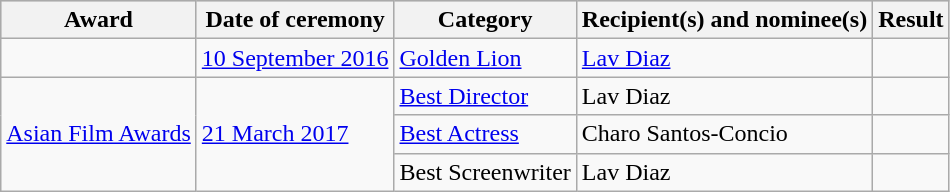<table class="wikitable plainrowheaders sortable">
<tr style="background:#ccc; text-align:center;">
<th scope="col">Award</th>
<th scope="col">Date of ceremony</th>
<th scope="col">Category</th>
<th scope="col">Recipient(s) and nominee(s)</th>
<th scope="col">Result</th>
</tr>
<tr>
<td></td>
<td><a href='#'>10 September 2016</a></td>
<td><a href='#'>Golden Lion</a></td>
<td><a href='#'>Lav Diaz</a></td>
<td></td>
</tr>
<tr>
<td rowspan="3"><a href='#'>Asian Film Awards</a></td>
<td rowspan="3"><a href='#'>21 March 2017</a></td>
<td><a href='#'>Best Director</a></td>
<td>Lav Diaz</td>
<td></td>
</tr>
<tr>
<td><a href='#'>Best Actress</a></td>
<td>Charo Santos-Concio</td>
<td></td>
</tr>
<tr>
<td>Best Screenwriter</td>
<td>Lav Diaz</td>
<td></td>
</tr>
</table>
